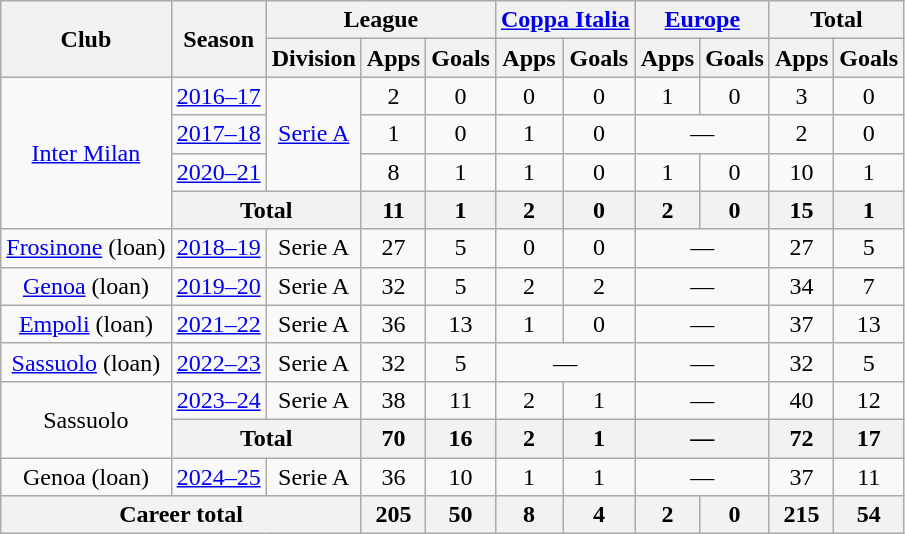<table class="wikitable" style="text-align:center">
<tr>
<th rowspan="2">Club</th>
<th rowspan="2">Season</th>
<th colspan="3">League</th>
<th colspan="2"><a href='#'>Coppa Italia</a></th>
<th colspan="2"><a href='#'>Europe</a></th>
<th colspan="2">Total</th>
</tr>
<tr>
<th>Division</th>
<th>Apps</th>
<th>Goals</th>
<th>Apps</th>
<th>Goals</th>
<th>Apps</th>
<th>Goals</th>
<th>Apps</th>
<th>Goals</th>
</tr>
<tr>
<td rowspan="4"><a href='#'>Inter Milan</a></td>
<td><a href='#'>2016–17</a></td>
<td rowspan="3"><a href='#'>Serie A</a></td>
<td>2</td>
<td>0</td>
<td>0</td>
<td>0</td>
<td>1</td>
<td>0</td>
<td>3</td>
<td>0</td>
</tr>
<tr>
<td><a href='#'>2017–18</a></td>
<td>1</td>
<td>0</td>
<td>1</td>
<td>0</td>
<td colspan="2">—</td>
<td>2</td>
<td>0</td>
</tr>
<tr>
<td><a href='#'>2020–21</a></td>
<td>8</td>
<td>1</td>
<td>1</td>
<td>0</td>
<td>1</td>
<td>0</td>
<td>10</td>
<td>1</td>
</tr>
<tr>
<th colspan="2">Total</th>
<th>11</th>
<th>1</th>
<th>2</th>
<th>0</th>
<th>2</th>
<th>0</th>
<th>15</th>
<th>1</th>
</tr>
<tr>
<td><a href='#'>Frosinone</a> (loan)</td>
<td><a href='#'>2018–19</a></td>
<td>Serie A</td>
<td>27</td>
<td>5</td>
<td>0</td>
<td>0</td>
<td colspan="2">—</td>
<td>27</td>
<td>5</td>
</tr>
<tr>
<td><a href='#'>Genoa</a> (loan)</td>
<td><a href='#'>2019–20</a></td>
<td>Serie A</td>
<td>32</td>
<td>5</td>
<td>2</td>
<td>2</td>
<td colspan="2">—</td>
<td>34</td>
<td>7</td>
</tr>
<tr>
<td><a href='#'>Empoli</a> (loan)</td>
<td><a href='#'>2021–22</a></td>
<td>Serie A</td>
<td>36</td>
<td>13</td>
<td>1</td>
<td>0</td>
<td colspan="2">—</td>
<td>37</td>
<td>13</td>
</tr>
<tr>
<td><a href='#'>Sassuolo</a> (loan)</td>
<td><a href='#'>2022–23</a></td>
<td>Serie A</td>
<td>32</td>
<td>5</td>
<td colspan="2">—</td>
<td colspan="2">—</td>
<td>32</td>
<td>5</td>
</tr>
<tr>
<td rowspan="2">Sassuolo</td>
<td><a href='#'>2023–24</a></td>
<td>Serie A</td>
<td>38</td>
<td>11</td>
<td>2</td>
<td>1</td>
<td colspan="2">—</td>
<td>40</td>
<td>12</td>
</tr>
<tr>
<th colspan="2">Total</th>
<th>70</th>
<th>16</th>
<th>2</th>
<th>1</th>
<th colspan="2">—</th>
<th>72</th>
<th>17</th>
</tr>
<tr>
<td>Genoa (loan)</td>
<td><a href='#'>2024–25</a></td>
<td>Serie A</td>
<td>36</td>
<td>10</td>
<td>1</td>
<td>1</td>
<td colspan="2">—</td>
<td>37</td>
<td>11</td>
</tr>
<tr>
<th colspan="3">Career total</th>
<th>205</th>
<th>50</th>
<th>8</th>
<th>4</th>
<th>2</th>
<th>0</th>
<th>215</th>
<th>54</th>
</tr>
</table>
